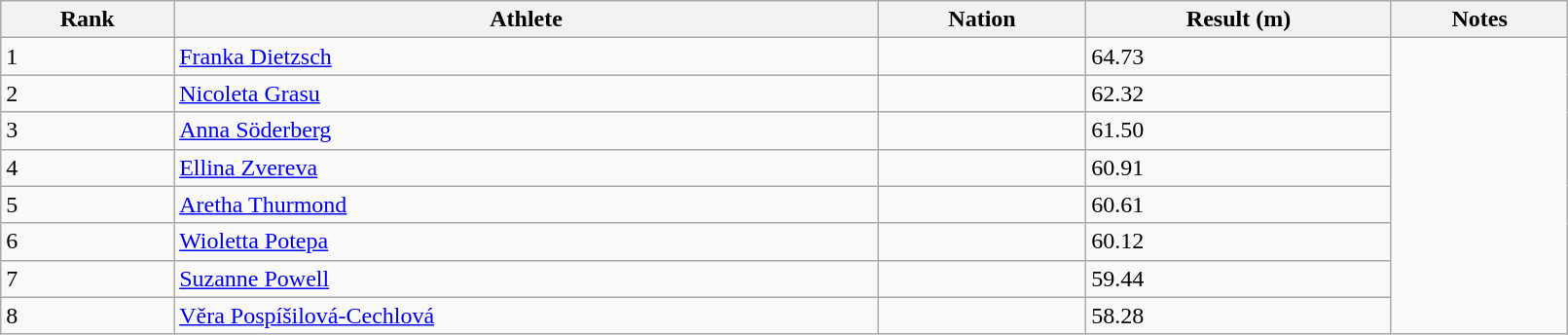<table class="wikitable" style="text=align:center;" width=85%>
<tr>
<th>Rank</th>
<th>Athlete</th>
<th>Nation</th>
<th>Result (m)</th>
<th>Notes</th>
</tr>
<tr>
<td>1</td>
<td><a href='#'>Franka Dietzsch</a></td>
<td></td>
<td>64.73</td>
</tr>
<tr>
<td>2</td>
<td><a href='#'>Nicoleta Grasu</a></td>
<td></td>
<td>62.32</td>
</tr>
<tr>
<td>3</td>
<td><a href='#'>Anna Söderberg</a></td>
<td></td>
<td>61.50</td>
</tr>
<tr>
<td>4</td>
<td><a href='#'>Ellina Zvereva</a></td>
<td></td>
<td>60.91</td>
</tr>
<tr>
<td>5</td>
<td><a href='#'>Aretha Thurmond</a></td>
<td></td>
<td>60.61</td>
</tr>
<tr>
<td>6</td>
<td><a href='#'>Wioletta Potepa</a></td>
<td></td>
<td>60.12</td>
</tr>
<tr>
<td>7</td>
<td><a href='#'>Suzanne Powell</a></td>
<td></td>
<td>59.44</td>
</tr>
<tr>
<td>8</td>
<td><a href='#'>Věra Pospíšilová-Cechlová</a></td>
<td></td>
<td>58.28</td>
</tr>
</table>
